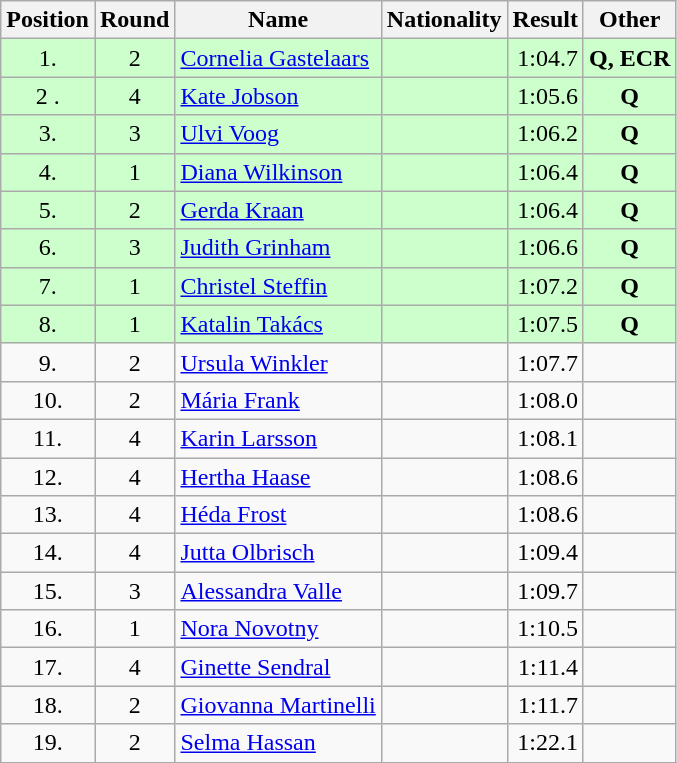<table class="wikitable sortable" style="text-align:center">
<tr>
<th>Position</th>
<th>Round</th>
<th>Name</th>
<th>Nationality</th>
<th>Result</th>
<th>Other</th>
</tr>
<tr bgcolor=ccffcc>
<td>1.</td>
<td>2</td>
<td align=left><a href='#'>Cornelia Gastelaars</a></td>
<td align=left></td>
<td align=right>1:04.7</td>
<td><strong>Q, ECR</strong></td>
</tr>
<tr bgcolor=ccffcc>
<td>2 .</td>
<td>4</td>
<td align=left><a href='#'>Kate Jobson</a></td>
<td align=left></td>
<td align=right>1:05.6</td>
<td><strong>Q</strong></td>
</tr>
<tr bgcolor=ccffcc>
<td>3.</td>
<td>3</td>
<td align=left><a href='#'>Ulvi Voog</a></td>
<td align=left></td>
<td align=right>1:06.2</td>
<td><strong>Q</strong></td>
</tr>
<tr bgcolor=ccffcc>
<td>4.</td>
<td>1</td>
<td align=left><a href='#'>Diana Wilkinson</a></td>
<td align=left></td>
<td align=right>1:06.4</td>
<td><strong>Q</strong></td>
</tr>
<tr bgcolor=ccffcc>
<td>5.</td>
<td>2</td>
<td align=left><a href='#'>Gerda Kraan</a></td>
<td align=left></td>
<td align=right>1:06.4</td>
<td><strong>Q</strong></td>
</tr>
<tr bgcolor=ccffcc>
<td>6.</td>
<td>3</td>
<td align=left><a href='#'>Judith Grinham</a></td>
<td align=left></td>
<td align=right>1:06.6</td>
<td><strong>Q</strong></td>
</tr>
<tr bgcolor=ccffcc>
<td>7.</td>
<td>1</td>
<td align=left><a href='#'>Christel Steffin</a></td>
<td align=left></td>
<td align=right>1:07.2</td>
<td><strong>Q</strong></td>
</tr>
<tr bgcolor=ccffcc>
<td>8.</td>
<td>1</td>
<td align=left><a href='#'>Katalin Takács</a></td>
<td align=left></td>
<td align=right>1:07.5</td>
<td><strong>Q</strong></td>
</tr>
<tr>
<td>9.</td>
<td>2</td>
<td align=left><a href='#'>Ursula Winkler</a></td>
<td align=left></td>
<td align=right>1:07.7</td>
<td></td>
</tr>
<tr>
<td>10.</td>
<td>2</td>
<td align=left><a href='#'>Mária Frank</a></td>
<td align=left></td>
<td align=right>1:08.0</td>
<td></td>
</tr>
<tr>
<td>11.</td>
<td>4</td>
<td align=left><a href='#'>Karin Larsson</a></td>
<td align=left></td>
<td align=right>1:08.1</td>
<td></td>
</tr>
<tr>
<td>12.</td>
<td>4</td>
<td align=left><a href='#'>Hertha Haase</a></td>
<td align=left></td>
<td align=right>1:08.6</td>
<td></td>
</tr>
<tr>
<td>13.</td>
<td>4</td>
<td align=left><a href='#'>Héda Frost</a></td>
<td align=left></td>
<td align=right>1:08.6</td>
<td></td>
</tr>
<tr>
<td>14.</td>
<td>4</td>
<td align=left><a href='#'>Jutta Olbrisch</a></td>
<td align=left></td>
<td align=right>1:09.4</td>
<td></td>
</tr>
<tr>
<td>15.</td>
<td>3</td>
<td align=left><a href='#'>Alessandra Valle</a></td>
<td align=left></td>
<td align=right>1:09.7</td>
<td></td>
</tr>
<tr>
<td>16.</td>
<td>1</td>
<td align=left><a href='#'>Nora Novotny</a></td>
<td align=left></td>
<td align=right>1:10.5</td>
<td></td>
</tr>
<tr>
<td>17.</td>
<td>4</td>
<td align=left><a href='#'>Ginette Sendral</a></td>
<td align=left></td>
<td align=right>1:11.4</td>
<td></td>
</tr>
<tr>
<td>18.</td>
<td>2</td>
<td align=left><a href='#'>Giovanna Martinelli</a></td>
<td align=left></td>
<td align=right>1:11.7</td>
<td></td>
</tr>
<tr>
<td>19.</td>
<td>2</td>
<td align=left><a href='#'>Selma Hassan</a></td>
<td align=left></td>
<td align=right>1:22.1</td>
<td></td>
</tr>
<tr>
</tr>
</table>
